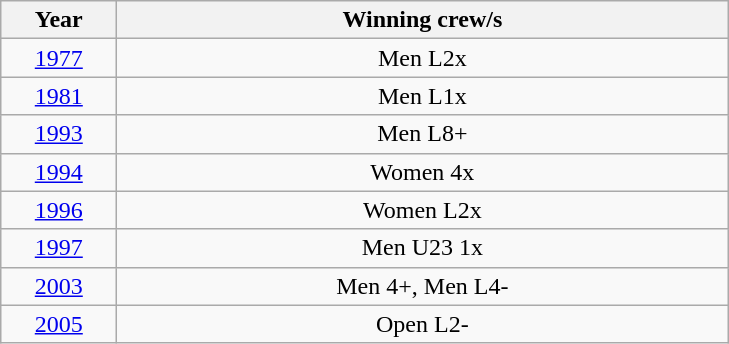<table class="wikitable" style="text-align:center">
<tr>
<th width=70>Year</th>
<th width=400>Winning crew/s</th>
</tr>
<tr>
<td><a href='#'>1977</a></td>
<td>Men L2x</td>
</tr>
<tr>
<td><a href='#'>1981</a></td>
<td>Men L1x</td>
</tr>
<tr>
<td><a href='#'>1993</a></td>
<td>Men L8+</td>
</tr>
<tr>
<td><a href='#'>1994</a></td>
<td>Women 4x</td>
</tr>
<tr>
<td><a href='#'>1996</a></td>
<td>Women L2x</td>
</tr>
<tr>
<td><a href='#'>1997</a></td>
<td>Men U23 1x</td>
</tr>
<tr>
<td><a href='#'>2003</a></td>
<td>Men 4+, Men L4-</td>
</tr>
<tr>
<td><a href='#'>2005</a></td>
<td>Open L2-</td>
</tr>
</table>
